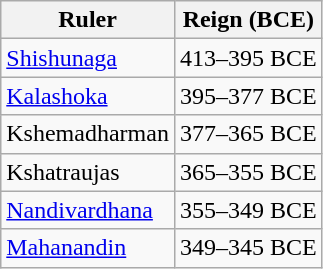<table class="wikitable">
<tr>
<th>Ruler</th>
<th>Reign (BCE)</th>
</tr>
<tr>
<td><a href='#'>Shishunaga</a></td>
<td>413–395 BCE</td>
</tr>
<tr>
<td><a href='#'>Kalashoka</a></td>
<td>395–377 BCE</td>
</tr>
<tr>
<td>Kshemadharman</td>
<td>377–365 BCE</td>
</tr>
<tr>
<td>Kshatraujas</td>
<td>365–355 BCE</td>
</tr>
<tr>
<td><a href='#'>Nandivardhana</a></td>
<td>355–349 BCE</td>
</tr>
<tr>
<td><a href='#'>Mahanandin</a></td>
<td>349–345 BCE</td>
</tr>
</table>
